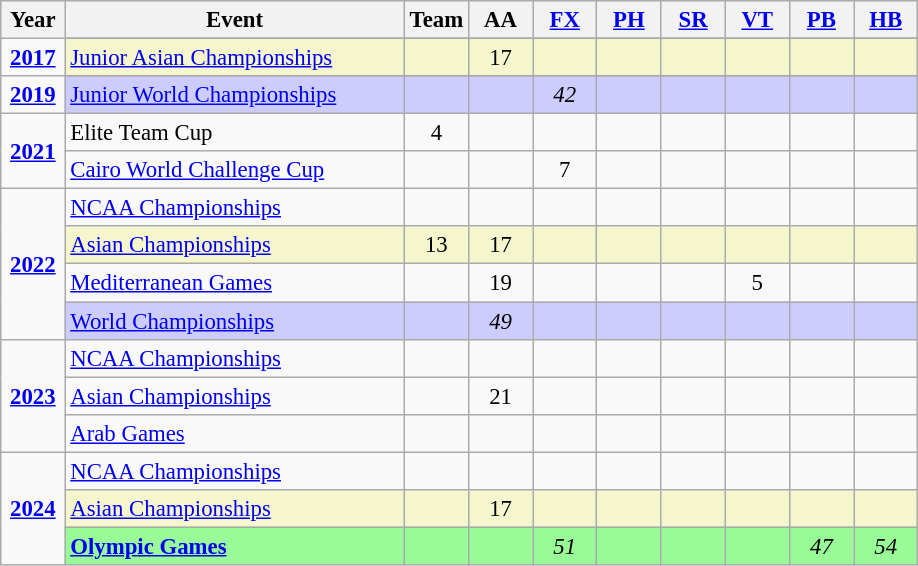<table class="wikitable sortable" style="text-align:center; font-size:95%;">
<tr>
<th width=7% class=unsortable>Year</th>
<th width=37% class=unsortable>Event</th>
<th width=7% class=unsortable>Team</th>
<th width=7% class=unsortable>AA</th>
<th width=7% class=unsortable><a href='#'>FX</a></th>
<th width=7% class=unsortable><a href='#'>PH</a></th>
<th width=7% class=unsortable><a href='#'>SR</a></th>
<th width=7% class=unsortable><a href='#'>VT</a></th>
<th width=7% class=unsortable><a href='#'>PB</a></th>
<th width=7% class=unsortable><a href='#'>HB</a></th>
</tr>
<tr>
<td rowspan="2"><strong><a href='#'>2017</a></strong></td>
</tr>
<tr bgcolor=#F5F6CE>
<td align=left><a href='#'>Junior Asian Championships</a></td>
<td></td>
<td>17</td>
<td></td>
<td></td>
<td></td>
<td></td>
<td></td>
<td></td>
</tr>
<tr>
<td rowspan="2"><strong><a href='#'>2019</a></strong></td>
</tr>
<tr style="background:#ccf;">
<td align=left><a href='#'>Junior World Championships</a></td>
<td></td>
<td></td>
<td><em>42</em></td>
<td></td>
<td></td>
<td></td>
<td></td>
<td></td>
</tr>
<tr>
<td rowspan="2"><strong><a href='#'>2021</a></strong></td>
<td align=left>Elite Team Cup</td>
<td>4</td>
<td></td>
<td></td>
<td></td>
<td></td>
<td></td>
<td></td>
<td></td>
</tr>
<tr>
<td align=left><a href='#'>Cairo World Challenge Cup</a></td>
<td></td>
<td></td>
<td>7</td>
<td></td>
<td></td>
<td></td>
<td></td>
<td></td>
</tr>
<tr>
<td rowspan="4"><strong><a href='#'>2022</a></strong></td>
<td align=left><a href='#'>NCAA Championships</a></td>
<td></td>
<td></td>
<td></td>
<td></td>
<td></td>
<td></td>
<td></td>
<td></td>
</tr>
<tr bgcolor=#F5F6CE>
<td align=left><a href='#'>Asian Championships</a></td>
<td>13</td>
<td>17</td>
<td></td>
<td></td>
<td></td>
<td></td>
<td></td>
<td></td>
</tr>
<tr>
<td align=left><a href='#'>Mediterranean Games</a></td>
<td></td>
<td>19</td>
<td></td>
<td></td>
<td></td>
<td>5</td>
<td></td>
<td></td>
</tr>
<tr style="background:#ccf;">
<td align=left><a href='#'>World Championships</a></td>
<td></td>
<td><em>49</em></td>
<td></td>
<td></td>
<td></td>
<td></td>
<td></td>
<td></td>
</tr>
<tr>
<td rowspan="3"><strong><a href='#'>2023</a></strong></td>
<td align=left><a href='#'>NCAA Championships</a></td>
<td></td>
<td></td>
<td></td>
<td></td>
<td></td>
<td></td>
<td></td>
<td></td>
</tr>
<tr>
<td align=left><a href='#'>Asian Championships</a></td>
<td></td>
<td>21</td>
<td></td>
<td></td>
<td></td>
<td></td>
<td></td>
<td></td>
</tr>
<tr>
<td align=left><a href='#'>Arab Games</a></td>
<td></td>
<td></td>
<td></td>
<td></td>
<td></td>
<td></td>
<td></td>
<td></td>
</tr>
<tr>
<td rowspan="3"><strong><a href='#'>2024</a></strong></td>
<td align=left><a href='#'>NCAA Championships</a></td>
<td></td>
<td></td>
<td></td>
<td></td>
<td></td>
<td></td>
<td></td>
<td></td>
</tr>
<tr bgcolor=#F5F6CE>
<td align=left><a href='#'>Asian Championships</a></td>
<td></td>
<td>17</td>
<td></td>
<td></td>
<td></td>
<td></td>
<td></td>
<td></td>
</tr>
<tr bgcolor=98FB98>
<td align=left><strong><a href='#'>Olympic Games</a></strong></td>
<td></td>
<td></td>
<td><em>51</em></td>
<td></td>
<td></td>
<td></td>
<td><em>47</em></td>
<td><em>54</em></td>
</tr>
</table>
